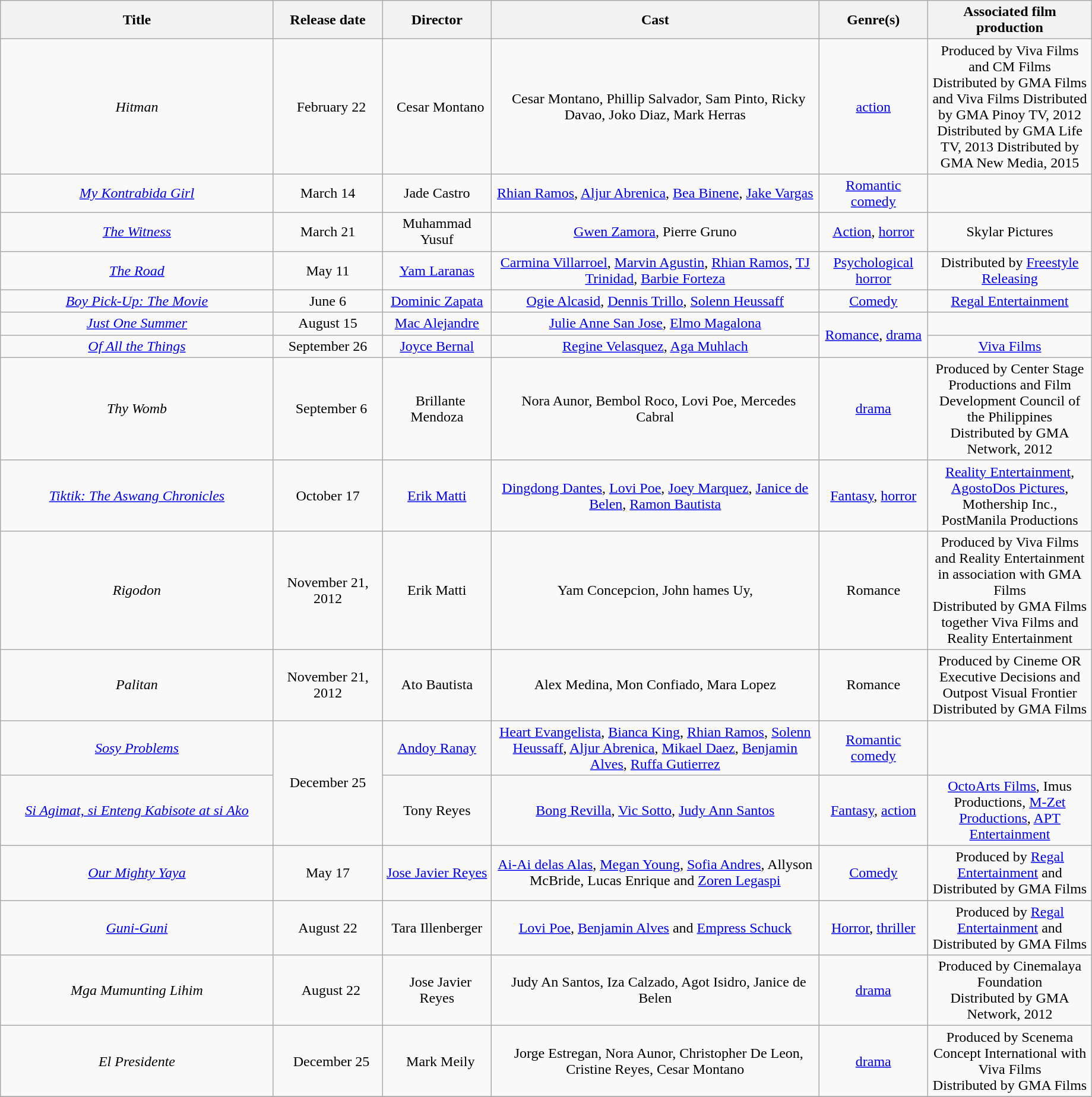<table class="wikitable" "toccolours sortable" style="width:97%; text-align:center">
<tr>
<th style="width:25%;">Title</th>
<th style="width:10%;">Release date</th>
<th style="width:10%;">Director</th>
<th style="width:30%;">Cast</th>
<th style="width:10%;">Genre(s)</th>
<th style="width:15%;">Associated film production</th>
</tr>
<tr>
<td><em>Hitman</em></td>
<td>  February 22</td>
<td>  Cesar Montano</td>
<td>  Cesar Montano, Phillip Salvador, Sam Pinto, Ricky Davao, Joko Diaz, Mark Herras</td>
<td><a href='#'>action</a></td>
<td>Produced by Viva Films and CM Films<br>Distributed by GMA Films and Viva Films
Distributed by GMA Pinoy TV, 2012
Distributed by GMA Life TV, 2013
Distributed by GMA New Media, 2015 </td>
</tr>
<tr>
<td><em><a href='#'>My Kontrabida Girl</a></em></td>
<td>March 14</td>
<td>Jade Castro</td>
<td><a href='#'>Rhian Ramos</a>, <a href='#'>Aljur Abrenica</a>, <a href='#'>Bea Binene</a>, <a href='#'>Jake Vargas</a></td>
<td><a href='#'>Romantic comedy</a></td>
<td></td>
</tr>
<tr>
<td><em><a href='#'>The Witness</a></em></td>
<td>March 21</td>
<td>Muhammad Yusuf</td>
<td><a href='#'>Gwen Zamora</a>, Pierre Gruno</td>
<td><a href='#'>Action</a>, <a href='#'>horror</a></td>
<td>Skylar Pictures</td>
</tr>
<tr>
<td><em><a href='#'>The Road</a></em></td>
<td>May 11</td>
<td><a href='#'>Yam Laranas</a></td>
<td><a href='#'>Carmina Villarroel</a>, <a href='#'>Marvin Agustin</a>, <a href='#'>Rhian Ramos</a>, <a href='#'>TJ Trinidad</a>, <a href='#'>Barbie Forteza</a></td>
<td><a href='#'>Psychological horror</a></td>
<td>Distributed by <a href='#'>Freestyle Releasing</a> </td>
</tr>
<tr>
<td><em><a href='#'>Boy Pick-Up: The Movie</a></em></td>
<td>June 6</td>
<td><a href='#'>Dominic Zapata</a></td>
<td><a href='#'>Ogie Alcasid</a>, <a href='#'>Dennis Trillo</a>, <a href='#'>Solenn Heussaff</a></td>
<td><a href='#'>Comedy</a></td>
<td><a href='#'>Regal Entertainment</a></td>
</tr>
<tr>
<td><em><a href='#'>Just One Summer</a></em></td>
<td>August 15</td>
<td><a href='#'>Mac Alejandre</a></td>
<td><a href='#'>Julie Anne San Jose</a>, <a href='#'>Elmo Magalona</a></td>
<td rowspan="2"><a href='#'>Romance</a>, <a href='#'>drama</a></td>
<td></td>
</tr>
<tr>
<td><em><a href='#'>Of All the Things</a></em></td>
<td>September 26</td>
<td><a href='#'>Joyce Bernal</a></td>
<td><a href='#'>Regine Velasquez</a>, <a href='#'>Aga Muhlach</a></td>
<td><a href='#'>Viva Films</a></td>
</tr>
<tr>
<td><em>Thy Womb</em></td>
<td>  September 6</td>
<td>  Brillante Mendoza</td>
<td>  Nora Aunor, Bembol Roco, Lovi Poe, Mercedes Cabral</td>
<td><a href='#'>drama</a></td>
<td>Produced by Center Stage Productions and Film Development Council of the Philippines<br>Distributed by GMA Network, 2012
</td>
</tr>
<tr>
<td><em><a href='#'>Tiktik: The Aswang Chronicles</a></em></td>
<td>October 17</td>
<td><a href='#'>Erik Matti</a></td>
<td><a href='#'>Dingdong Dantes</a>, <a href='#'>Lovi Poe</a>, <a href='#'>Joey Marquez</a>, <a href='#'>Janice de Belen</a>, <a href='#'>Ramon Bautista</a></td>
<td><a href='#'>Fantasy</a>, <a href='#'>horror</a></td>
<td><a href='#'>Reality Entertainment</a>, <a href='#'>AgostoDos Pictures</a>, Mothership Inc., PostManila Productions</td>
</tr>
<tr>
<td><em>Rigodon</em></td>
<td>November 21, 2012</td>
<td>Erik Matti</td>
<td>Yam Concepcion, John hames Uy,</td>
<td>Romance</td>
<td>Produced by Viva Films and Reality Entertainment in association with GMA Films<br>Distributed by GMA Films together Viva Films and Reality  Entertainment </td>
</tr>
<tr>
<td><em>Palitan</em></td>
<td>November 21, 2012</td>
<td>Ato Bautista</td>
<td>Alex Medina, Mon Confiado, Mara Lopez</td>
<td>Romance</td>
<td>Produced by Cineme OR Executive Decisions and Outpost Visual Frontier<br>Distributed by GMA Films </td>
</tr>
<tr>
<td><em><a href='#'>Sosy Problems</a></em></td>
<td rowspan="2">December 25</td>
<td><a href='#'>Andoy Ranay</a></td>
<td><a href='#'>Heart Evangelista</a>, <a href='#'>Bianca King</a>, <a href='#'>Rhian Ramos</a>, <a href='#'>Solenn Heussaff</a>, <a href='#'>Aljur Abrenica</a>, <a href='#'>Mikael Daez</a>, <a href='#'>Benjamin Alves</a>, <a href='#'>Ruffa Gutierrez</a></td>
<td><a href='#'>Romantic comedy</a></td>
<td></td>
</tr>
<tr>
<td><em><a href='#'>Si Agimat, si Enteng Kabisote at si Ako</a></em></td>
<td>Tony Reyes</td>
<td><a href='#'>Bong Revilla</a>, <a href='#'>Vic Sotto</a>, <a href='#'>Judy Ann Santos</a></td>
<td><a href='#'>Fantasy</a>, <a href='#'>action</a></td>
<td><a href='#'>OctoArts Films</a>, Imus Productions, <a href='#'>M-Zet Productions</a>, <a href='#'>APT Entertainment</a></td>
</tr>
<tr>
<td><em><a href='#'>Our Mighty Yaya</a></em></td>
<td>May 17</td>
<td><a href='#'>Jose Javier Reyes</a></td>
<td><a href='#'>Ai-Ai delas Alas</a>, <a href='#'>Megan Young</a>, <a href='#'>Sofia Andres</a>, Allyson McBride, Lucas Enrique and <a href='#'>Zoren Legaspi</a></td>
<td><a href='#'>Comedy</a></td>
<td>Produced by <a href='#'>Regal Entertainment</a> and Distributed by GMA Films</td>
</tr>
<tr>
<td><em><a href='#'>Guni-Guni</a></em></td>
<td>August 22</td>
<td>Tara Illenberger</td>
<td><a href='#'>Lovi Poe</a>, <a href='#'>Benjamin Alves</a> and <a href='#'>Empress Schuck</a></td>
<td><a href='#'>Horror</a>, <a href='#'>thriller</a></td>
<td>Produced by <a href='#'>Regal Entertainment</a> and Distributed by GMA Films</td>
</tr>
<tr>
<td><em>Mga Mumunting Lihim</em></td>
<td>  August 22</td>
<td>  Jose Javier Reyes</td>
<td>  Judy An Santos, Iza Calzado, Agot Isidro, Janice de Belen</td>
<td><a href='#'>drama</a></td>
<td>Produced by Cinemalaya Foundation<br>Distributed by GMA Network, 2012
</td>
</tr>
<tr>
<td><em>El Presidente</em></td>
<td>  December 25</td>
<td>  Mark Meily</td>
<td>  Jorge Estregan, Nora Aunor, Christopher De Leon, Cristine Reyes, Cesar Montano</td>
<td><a href='#'>drama</a></td>
<td>Produced by Scenema Concept International with Viva Films<br>Distributed by GMA Films </td>
</tr>
<tr>
</tr>
</table>
